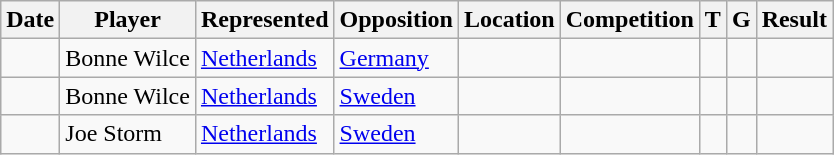<table class="wikitable">
<tr>
<th>Date</th>
<th>Player</th>
<th>Represented</th>
<th>Opposition</th>
<th>Location</th>
<th>Competition</th>
<th>T</th>
<th>G</th>
<th>Result</th>
</tr>
<tr>
<td></td>
<td> Bonne Wilce</td>
<td> <a href='#'>Netherlands</a></td>
<td> <a href='#'>Germany</a></td>
<td></td>
<td></td>
<td></td>
<td></td>
<td></td>
</tr>
<tr>
<td></td>
<td> Bonne Wilce</td>
<td> <a href='#'>Netherlands</a></td>
<td> <a href='#'>Sweden</a></td>
<td></td>
<td></td>
<td></td>
<td></td>
<td></td>
</tr>
<tr>
<td></td>
<td> Joe Storm</td>
<td> <a href='#'>Netherlands</a></td>
<td> <a href='#'>Sweden</a></td>
<td></td>
<td></td>
<td></td>
<td></td>
<td></td>
</tr>
</table>
